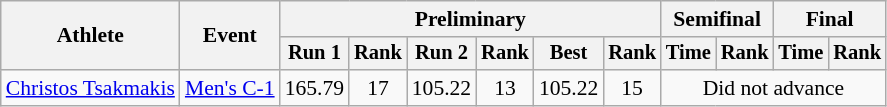<table class="wikitable" style="font-size:90%">
<tr>
<th rowspan="2">Athlete</th>
<th rowspan="2">Event</th>
<th colspan="6">Preliminary</th>
<th colspan="2">Semifinal</th>
<th colspan="2">Final</th>
</tr>
<tr style="font-size:95%">
<th>Run 1</th>
<th>Rank</th>
<th>Run 2</th>
<th>Rank</th>
<th>Best</th>
<th>Rank</th>
<th>Time</th>
<th>Rank</th>
<th>Time</th>
<th>Rank</th>
</tr>
<tr align=center>
<td align=left><a href='#'>Christos Tsakmakis</a></td>
<td align=left><a href='#'>Men's C-1</a></td>
<td>165.79</td>
<td>17</td>
<td>105.22</td>
<td>13</td>
<td>105.22</td>
<td>15</td>
<td colspan=4>Did not advance</td>
</tr>
</table>
